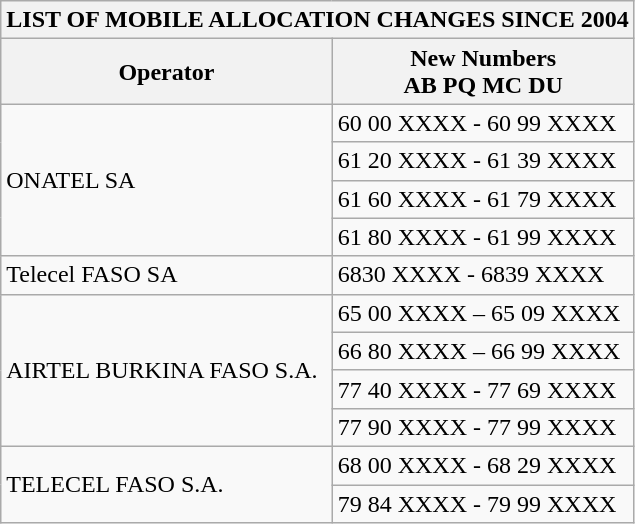<table class="wikitable">
<tr>
<th colspan="2">LIST OF MOBILE ALLOCATION CHANGES SINCE 2004</th>
</tr>
<tr>
<th>Operator</th>
<th>New Numbers<br>AB PQ MC DU</th>
</tr>
<tr>
<td rowspan="4">ONATEL SA</td>
<td>60 00 XXXX - 60 99 XXXX</td>
</tr>
<tr>
<td>61 20 XXXX - 61 39 XXXX</td>
</tr>
<tr>
<td>61 60 XXXX - 61 79 XXXX</td>
</tr>
<tr>
<td>61 80 XXXX - 61 99 XXXX</td>
</tr>
<tr>
<td>Telecel FASO SA</td>
<td>6830 XXXX - 6839 XXXX</td>
</tr>
<tr>
<td rowspan="4">AIRTEL BURKINA FASO S.A.</td>
<td>65 00 XXXX – 65 09 XXXX</td>
</tr>
<tr>
<td>66 80 XXXX – 66 99 XXXX</td>
</tr>
<tr>
<td>77 40 XXXX - 77 69 XXXX</td>
</tr>
<tr>
<td>77 90 XXXX - 77 99 XXXX</td>
</tr>
<tr>
<td rowspan="2">TELECEL FASO S.A.</td>
<td>68 00 XXXX - 68 29 XXXX</td>
</tr>
<tr>
<td>79 84 XXXX - 79 99 XXXX</td>
</tr>
</table>
